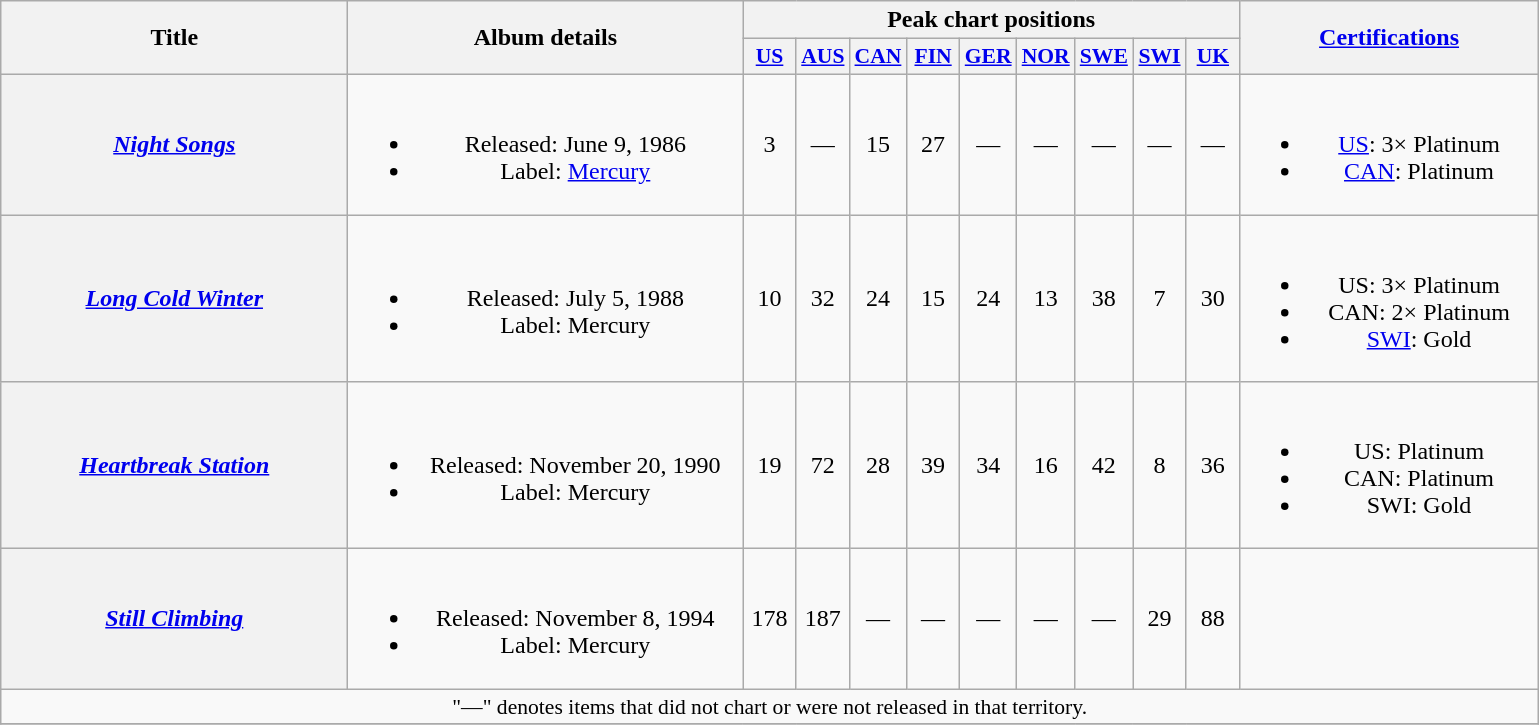<table class="wikitable plainrowheaders" style="text-align:center;">
<tr>
<th scope="col" rowspan="2" style="width:14em;">Title</th>
<th scope="col" rowspan="2" style="width:16em;">Album details</th>
<th scope="col" colspan="9">Peak chart positions</th>
<th rowspan="2" style="width:12em;"><a href='#'>Certifications</a></th>
</tr>
<tr>
<th style="width:2em;font-size:90%;"><a href='#'>US</a><br></th>
<th style="width:2em;font-size:90%;"><a href='#'>AUS</a><br></th>
<th style="width:2em;font-size:90%;"><a href='#'>CAN</a><br></th>
<th style="width:2em;font-size:90%;"><a href='#'>FIN</a><br></th>
<th style="width:2em;font-size:90%;"><a href='#'>GER</a><br></th>
<th style="width:2em;font-size:90%;"><a href='#'>NOR</a><br></th>
<th style="width:2em;font-size:90%;"><a href='#'>SWE</a><br></th>
<th style="width:2em;font-size:90%;"><a href='#'>SWI</a><br></th>
<th style="width:2em;font-size:90%;"><a href='#'>UK</a><br></th>
</tr>
<tr>
<th scope="row"><em><a href='#'>Night Songs</a></em></th>
<td><br><ul><li>Released: June 9, 1986</li><li>Label: <a href='#'>Mercury</a></li></ul></td>
<td>3</td>
<td>—</td>
<td>15</td>
<td>27</td>
<td>—</td>
<td>—</td>
<td>—</td>
<td>—</td>
<td>—</td>
<td><br><ul><li><a href='#'>US</a>: 3× Platinum</li><li><a href='#'>CAN</a>: Platinum</li></ul></td>
</tr>
<tr>
<th scope="row"><em><a href='#'>Long Cold Winter</a></em></th>
<td><br><ul><li>Released: July 5, 1988</li><li>Label: Mercury</li></ul></td>
<td>10</td>
<td>32</td>
<td>24</td>
<td>15</td>
<td>24</td>
<td>13</td>
<td>38</td>
<td>7</td>
<td>30</td>
<td><br><ul><li>US: 3× Platinum</li><li>CAN: 2× Platinum</li><li><a href='#'>SWI</a>: Gold</li></ul></td>
</tr>
<tr>
<th scope="row"><em><a href='#'>Heartbreak Station</a></em></th>
<td><br><ul><li>Released: November 20, 1990</li><li>Label: Mercury</li></ul></td>
<td>19</td>
<td>72</td>
<td>28</td>
<td>39</td>
<td>34</td>
<td>16</td>
<td>42</td>
<td>8</td>
<td>36</td>
<td><br><ul><li>US: Platinum</li><li>CAN: Platinum</li><li>SWI: Gold</li></ul></td>
</tr>
<tr>
<th scope="row"><em><a href='#'>Still Climbing</a></em></th>
<td><br><ul><li>Released: November 8, 1994</li><li>Label: Mercury</li></ul></td>
<td>178</td>
<td>187</td>
<td>—</td>
<td>—</td>
<td>—</td>
<td>—</td>
<td>—</td>
<td>29</td>
<td>88</td>
<td></td>
</tr>
<tr>
<td align="center" colspan="15" style="font-size:90%">"—" denotes items that did not chart or were not released in that territory.</td>
</tr>
<tr>
</tr>
</table>
